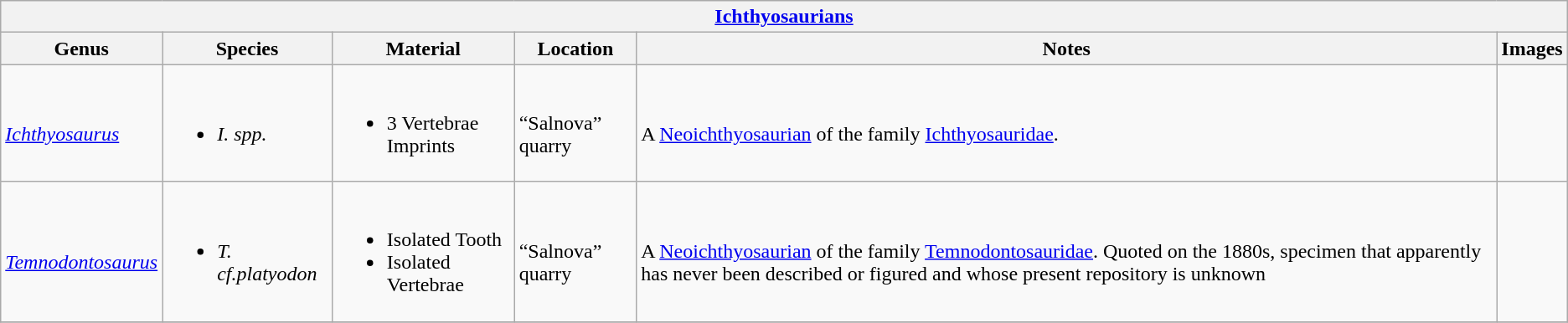<table class="wikitable" align="center">
<tr>
<th colspan="6" align="center"><strong><a href='#'>Ichthyosaurians</a></strong></th>
</tr>
<tr>
<th>Genus</th>
<th>Species</th>
<th>Material</th>
<th>Location</th>
<th>Notes</th>
<th>Images</th>
</tr>
<tr>
<td><br><em><a href='#'>Ichthyosaurus</a></em></td>
<td><br><ul><li><em>I. spp.</em></li></ul></td>
<td><br><ul><li>3 Vertebrae Imprints</li></ul></td>
<td><br>“Salnova” quarry</td>
<td><br>A <a href='#'>Neoichthyosaurian</a> of the family <a href='#'>Ichthyosauridae</a>.</td>
<td><br></td>
</tr>
<tr>
<td><br><em><a href='#'>Temnodontosaurus</a></em></td>
<td><br><ul><li><em>T. cf.platyodon</em></li></ul></td>
<td><br><ul><li>Isolated Tooth</li><li>Isolated Vertebrae</li></ul></td>
<td><br>“Salnova” quarry</td>
<td><br>A <a href='#'>Neoichthyosaurian</a> of the family <a href='#'>Temnodontosauridae</a>. Quoted on the 1880s, specimen that apparently has never been described or figured and whose present repository is unknown</td>
<td><br></td>
</tr>
<tr>
</tr>
</table>
